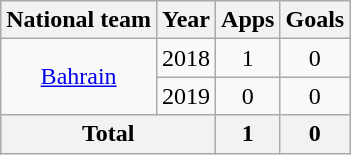<table class="wikitable" style="text-align:center">
<tr>
<th>National team</th>
<th>Year</th>
<th>Apps</th>
<th>Goals</th>
</tr>
<tr>
<td rowspan="2"><a href='#'>Bahrain</a></td>
<td>2018</td>
<td>1</td>
<td>0</td>
</tr>
<tr>
<td>2019</td>
<td>0</td>
<td>0</td>
</tr>
<tr>
<th colspan=2>Total</th>
<th>1</th>
<th>0</th>
</tr>
</table>
